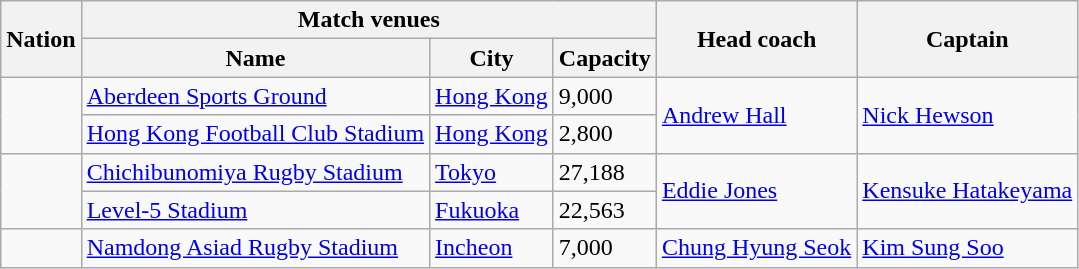<table class="wikitable">
<tr>
<th rowspan="2">Nation</th>
<th colspan="3">Match venues</th>
<th rowspan="2">Head coach</th>
<th rowspan="2">Captain</th>
</tr>
<tr>
<th>Name</th>
<th>City</th>
<th>Capacity</th>
</tr>
<tr>
<td rowspan="2"></td>
<td><a href='#'>Aberdeen Sports Ground</a></td>
<td><a href='#'>Hong Kong</a></td>
<td>9,000</td>
<td rowspan="2"> <a href='#'>Andrew Hall</a></td>
<td rowspan="2"><a href='#'>Nick Hewson</a></td>
</tr>
<tr>
<td><a href='#'>Hong Kong Football Club Stadium</a></td>
<td><a href='#'>Hong Kong</a></td>
<td>2,800</td>
</tr>
<tr>
<td rowspan="2"></td>
<td><a href='#'>Chichibunomiya Rugby Stadium</a></td>
<td><a href='#'>Tokyo</a></td>
<td>27,188</td>
<td rowspan="2"> <a href='#'>Eddie Jones</a></td>
<td rowspan="2"><a href='#'>Kensuke Hatakeyama</a></td>
</tr>
<tr>
<td><a href='#'>Level-5 Stadium</a></td>
<td><a href='#'>Fukuoka</a></td>
<td>22,563</td>
</tr>
<tr>
<td></td>
<td><a href='#'>Namdong Asiad Rugby Stadium</a></td>
<td><a href='#'>Incheon</a></td>
<td>7,000</td>
<td> <a href='#'>Chung Hyung Seok</a></td>
<td><a href='#'>Kim Sung Soo</a></td>
</tr>
</table>
